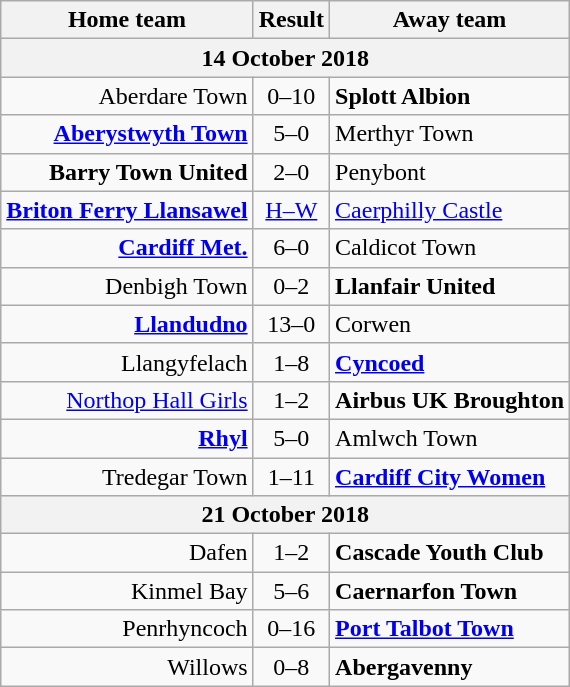<table class="wikitable">
<tr>
<th>Home team</th>
<th>Result</th>
<th>Away team</th>
</tr>
<tr>
<th colspan = 3>14 October 2018</th>
</tr>
<tr>
<td style="text-align:right;">Aberdare Town</td>
<td style="text-align:center;">0–10</td>
<td><strong>Splott Albion</strong></td>
</tr>
<tr>
<td style="text-align:right;"><strong><a href='#'>Aberystwyth Town</a></strong></td>
<td style="text-align:center;">5–0</td>
<td>Merthyr Town</td>
</tr>
<tr>
<td style="text-align:right;"><strong>Barry Town United</strong></td>
<td style="text-align:center;">2–0</td>
<td>Penybont</td>
</tr>
<tr>
<td style="text-align:right;"><strong><a href='#'>Briton Ferry Llansawel</a></strong></td>
<td style="text-align:center;"><a href='#'>H–W</a></td>
<td><a href='#'>Caerphilly Castle</a></td>
</tr>
<tr>
<td style="text-align:right;"><strong><a href='#'>Cardiff Met.</a></strong></td>
<td style="text-align:center;">6–0</td>
<td>Caldicot Town</td>
</tr>
<tr>
<td style="text-align:right;">Denbigh Town</td>
<td style="text-align:center;">0–2</td>
<td><strong>Llanfair United</strong></td>
</tr>
<tr>
<td style="text-align:right;"><strong><a href='#'>Llandudno</a></strong></td>
<td style="text-align:center;">13–0</td>
<td>Corwen</td>
</tr>
<tr>
<td style="text-align:right;">Llangyfelach</td>
<td style="text-align:center;">1–8</td>
<td><strong><a href='#'>Cyncoed</a></strong></td>
</tr>
<tr>
<td style="text-align:right;"><a href='#'>Northop Hall Girls</a></td>
<td style="text-align:center;">1–2</td>
<td><strong>Airbus UK Broughton</strong></td>
</tr>
<tr>
<td style="text-align:right;"><strong><a href='#'>Rhyl</a></strong></td>
<td style="text-align:center;">5–0</td>
<td>Amlwch Town</td>
</tr>
<tr>
<td style="text-align:right;">Tredegar Town</td>
<td style="text-align:center;">1–11</td>
<td><strong><a href='#'>Cardiff City Women</a></strong></td>
</tr>
<tr>
<th colspan = 3>21 October 2018</th>
</tr>
<tr>
<td style="text-align:right;">Dafen</td>
<td style="text-align:center;">1–2</td>
<td><strong>Cascade Youth Club</strong></td>
</tr>
<tr>
<td style="text-align:right;">Kinmel Bay</td>
<td style="text-align:center;">5–6</td>
<td><strong>Caernarfon Town</strong></td>
</tr>
<tr>
<td style="text-align:right;">Penrhyncoch</td>
<td style="text-align:center;">0–16</td>
<td><strong><a href='#'>Port Talbot Town</a></strong></td>
</tr>
<tr>
<td style="text-align:right;">Willows</td>
<td style="text-align:center;">0–8</td>
<td><strong>Abergavenny</strong></td>
</tr>
</table>
